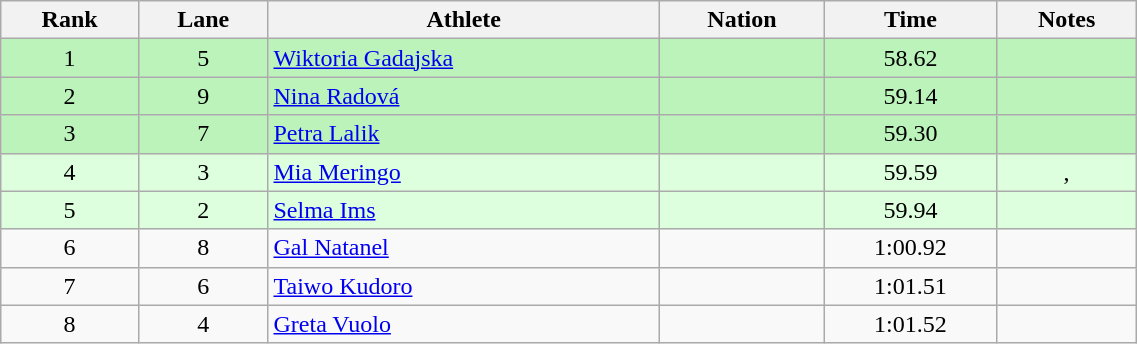<table class="wikitable sortable" style="text-align:center;width: 60%;">
<tr>
<th scope="col">Rank</th>
<th scope="col">Lane</th>
<th scope="col">Athlete</th>
<th scope="col">Nation</th>
<th scope="col">Time</th>
<th scope="col">Notes</th>
</tr>
<tr bgcolor=bbf3bb>
<td>1</td>
<td>5</td>
<td align=left><a href='#'>Wiktoria Gadajska</a></td>
<td align=left></td>
<td>58.62</td>
<td></td>
</tr>
<tr bgcolor=bbf3bb>
<td>2</td>
<td>9</td>
<td align=left><a href='#'>Nina Radová</a></td>
<td align=left></td>
<td>59.14</td>
<td></td>
</tr>
<tr bgcolor=bbf3bb>
<td>3</td>
<td>7</td>
<td align=left><a href='#'>Petra Lalik</a></td>
<td align=left></td>
<td>59.30</td>
<td></td>
</tr>
<tr bgcolor=ddffdd>
<td>4</td>
<td>3</td>
<td align=left><a href='#'>Mia Meringo</a></td>
<td align=left></td>
<td>59.59</td>
<td>, </td>
</tr>
<tr bgcolor=ddffdd>
<td>5</td>
<td>2</td>
<td align=left><a href='#'>Selma Ims</a></td>
<td align=left></td>
<td>59.94</td>
<td></td>
</tr>
<tr>
<td>6</td>
<td>8</td>
<td align=left><a href='#'>Gal Natanel</a></td>
<td align=left></td>
<td>1:00.92</td>
<td></td>
</tr>
<tr>
<td>7</td>
<td>6</td>
<td align=left><a href='#'>Taiwo Kudoro</a></td>
<td align=left></td>
<td>1:01.51</td>
<td></td>
</tr>
<tr>
<td>8</td>
<td>4</td>
<td align=left><a href='#'>Greta Vuolo</a></td>
<td align=left></td>
<td>1:01.52</td>
<td></td>
</tr>
</table>
